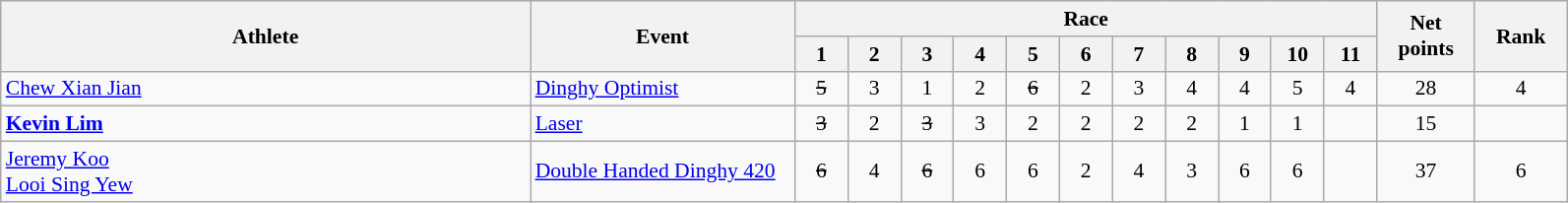<table class="wikitable" width="84%" style="text-align:center; font-size:90%">
<tr>
<th rowspan="2" width="20%">Athlete</th>
<th rowspan="2" width="10%">Event</th>
<th colspan="11" width="48%">Race</th>
<th rowspan="2" width="3%">Net points</th>
<th rowspan="2" width="3%">Rank</th>
</tr>
<tr>
<th width="2%">1</th>
<th width="2%">2</th>
<th width="2%">3</th>
<th width="2%">4</th>
<th width="2%">5</th>
<th width="2%">6</th>
<th width="2%">7</th>
<th width="2%">8</th>
<th width="2%">9</th>
<th width="2%">10</th>
<th width="2%">11</th>
</tr>
<tr>
<td align="left"><a href='#'>Chew Xian Jian</a></td>
<td align="left"><a href='#'>Dinghy Optimist</a></td>
<td><s>5</s></td>
<td>3</td>
<td>1</td>
<td>2</td>
<td><s>6</s></td>
<td>2</td>
<td>3</td>
<td>4</td>
<td>4</td>
<td>5</td>
<td>4</td>
<td>28</td>
<td>4</td>
</tr>
<tr>
<td align="left"><strong><a href='#'>Kevin Lim</a></strong></td>
<td align="left"><a href='#'>Laser</a></td>
<td><s>3</s></td>
<td>2</td>
<td><s>3</s></td>
<td>3</td>
<td>2</td>
<td>2</td>
<td>2</td>
<td>2</td>
<td>1</td>
<td>1</td>
<td></td>
<td>15</td>
<td></td>
</tr>
<tr>
<td align="left"><a href='#'>Jeremy Koo</a><br><a href='#'>Looi Sing Yew</a></td>
<td align="left"><a href='#'>Double Handed Dinghy 420</a></td>
<td><s>6</s></td>
<td>4</td>
<td><s>6</s></td>
<td>6</td>
<td>6</td>
<td>2</td>
<td>4</td>
<td>3</td>
<td>6</td>
<td>6</td>
<td></td>
<td>37</td>
<td>6</td>
</tr>
</table>
